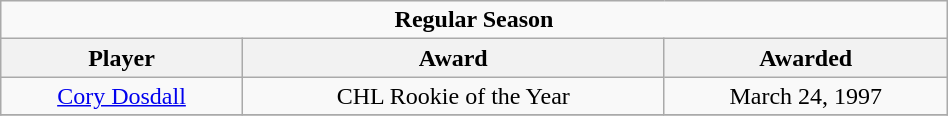<table class="wikitable"  style="width:50%; text-align:center;">
<tr>
<td colspan="10" style="text-align:center;"><strong>Regular Season</strong></td>
</tr>
<tr>
<th>Player</th>
<th>Award</th>
<th>Awarded</th>
</tr>
<tr>
<td><a href='#'>Cory Dosdall</a></td>
<td>CHL Rookie of the Year</td>
<td>March 24, 1997 </td>
</tr>
<tr>
</tr>
</table>
